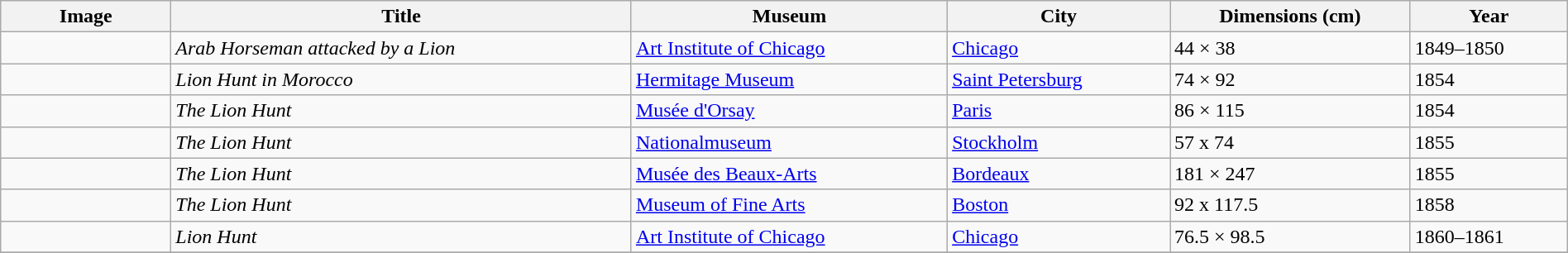<table class="wikitable sortable" style="width:100%; margin-top:0.5em;">
<tr>
<th width="130" class="unsortable" scope="col">Image</th>
<th scope="col">Title</th>
<th scope="col">Museum</th>
<th scope="col">City</th>
<th scope="col">Dimensions (cm)</th>
<th scope="col">Year</th>
</tr>
<tr>
<td></td>
<td><em>Arab Horseman attacked by a Lion</em></td>
<td><a href='#'>Art Institute of Chicago</a></td>
<td><a href='#'>Chicago</a></td>
<td>44 × 38</td>
<td>1849–1850</td>
</tr>
<tr>
<td></td>
<td><em>Lion Hunt in Morocco</em></td>
<td><a href='#'>Hermitage Museum</a></td>
<td><a href='#'>Saint Petersburg</a></td>
<td>74 × 92</td>
<td>1854</td>
</tr>
<tr>
<td></td>
<td><em>The Lion Hunt</em></td>
<td><a href='#'>Musée d'Orsay</a></td>
<td><a href='#'>Paris</a></td>
<td>86 × 115</td>
<td>1854</td>
</tr>
<tr>
<td></td>
<td><em>The Lion Hunt</em></td>
<td><a href='#'>Nationalmuseum</a></td>
<td><a href='#'>Stockholm</a></td>
<td>57 x 74</td>
<td>1855</td>
</tr>
<tr>
<td></td>
<td><em>The Lion Hunt</em></td>
<td><a href='#'>Musée des Beaux-Arts</a></td>
<td><a href='#'>Bordeaux</a></td>
<td>181 × 247</td>
<td>1855</td>
</tr>
<tr>
<td></td>
<td><em>The Lion Hunt</em></td>
<td><a href='#'>Museum of Fine Arts</a></td>
<td><a href='#'>Boston</a></td>
<td>92 x 117.5</td>
<td>1858</td>
</tr>
<tr>
<td></td>
<td><em>Lion Hunt</em></td>
<td><a href='#'>Art Institute of Chicago</a></td>
<td><a href='#'>Chicago</a></td>
<td>76.5 × 98.5</td>
<td>1860–1861</td>
</tr>
<tr>
</tr>
</table>
